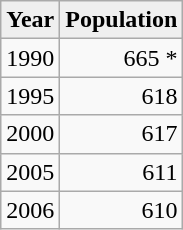<table class="wikitable left" style="clear:none;">
<tr>
<th style="background:#efefef;">Year</th>
<th style="background:#efefef;">Population</th>
</tr>
<tr>
<td>1990</td>
<td align="right">665 *</td>
</tr>
<tr>
<td>1995</td>
<td align="right">618</td>
</tr>
<tr>
<td>2000</td>
<td align="right">617</td>
</tr>
<tr>
<td>2005</td>
<td align="right">611</td>
</tr>
<tr>
<td>2006</td>
<td align="right">610</td>
</tr>
</table>
